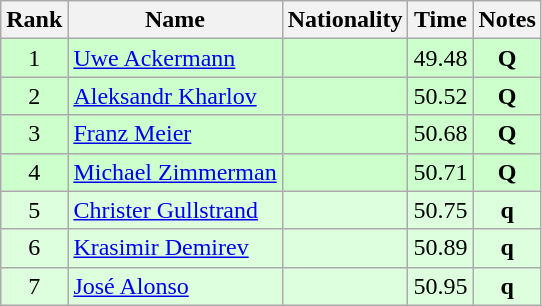<table class="wikitable sortable" style="text-align:center">
<tr>
<th>Rank</th>
<th>Name</th>
<th>Nationality</th>
<th>Time</th>
<th>Notes</th>
</tr>
<tr bgcolor=ccffcc>
<td>1</td>
<td align=left><a href='#'>Uwe Ackermann</a></td>
<td align=left></td>
<td>49.48</td>
<td><strong>Q</strong></td>
</tr>
<tr bgcolor=ccffcc>
<td>2</td>
<td align=left><a href='#'>Aleksandr Kharlov</a></td>
<td align=left></td>
<td>50.52</td>
<td><strong>Q</strong></td>
</tr>
<tr bgcolor=ccffcc>
<td>3</td>
<td align=left><a href='#'>Franz Meier</a></td>
<td align="left"></td>
<td>50.68</td>
<td><strong>Q</strong></td>
</tr>
<tr bgcolor=ccffcc>
<td>4</td>
<td align=left><a href='#'>Michael Zimmerman</a></td>
<td align=left></td>
<td>50.71</td>
<td><strong>Q</strong></td>
</tr>
<tr bgcolor=ddffdd>
<td>5</td>
<td align=left><a href='#'>Christer Gullstrand</a></td>
<td align=left></td>
<td>50.75</td>
<td><strong>q</strong></td>
</tr>
<tr bgcolor=ddffdd>
<td>6</td>
<td align=left><a href='#'>Krasimir Demirev</a></td>
<td align=left></td>
<td>50.89</td>
<td><strong>q</strong></td>
</tr>
<tr bgcolor=ddffdd>
<td>7</td>
<td align=left><a href='#'>José Alonso</a></td>
<td align=left></td>
<td>50.95</td>
<td><strong>q</strong></td>
</tr>
</table>
